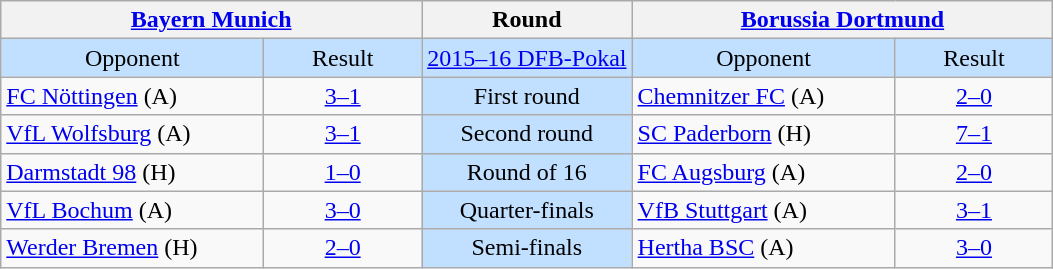<table class="wikitable" style="text-align:center; white-space:nowrap;">
<tr>
<th colspan="2"><a href='#'>Bayern Munich</a></th>
<th>Round</th>
<th colspan="2"><a href='#'>Borussia Dortmund</a></th>
</tr>
<tr style="background:#C1E0FF;">
<td style="width:25%;">Opponent</td>
<td style="width:15%;">Result</td>
<td><a href='#'>2015–16 DFB-Pokal</a></td>
<td style="width:25%;">Opponent</td>
<td style="width:15%;">Result</td>
</tr>
<tr>
<td style="text-align:left;"><a href='#'>FC Nöttingen</a> (A)</td>
<td><a href='#'>3–1</a></td>
<td style="background:#C1E0FF;">First round</td>
<td style="text-align:left;"><a href='#'>Chemnitzer FC</a> (A)</td>
<td><a href='#'>2–0</a></td>
</tr>
<tr>
<td style="text-align:left;"><a href='#'>VfL Wolfsburg</a> (A)</td>
<td><a href='#'>3–1</a></td>
<td style="background:#C1E0FF;">Second round</td>
<td style="text-align:left;"><a href='#'>SC Paderborn</a> (H)</td>
<td><a href='#'>7–1</a></td>
</tr>
<tr>
<td style="text-align:left;"><a href='#'>Darmstadt 98</a> (H)</td>
<td><a href='#'>1–0</a></td>
<td style="background:#C1E0FF;">Round of 16</td>
<td style="text-align:left;"><a href='#'>FC Augsburg</a> (A)</td>
<td><a href='#'>2–0</a></td>
</tr>
<tr>
<td style="text-align:left;"><a href='#'>VfL Bochum</a> (A)</td>
<td><a href='#'>3–0</a></td>
<td style="background:#C1E0FF;">Quarter-finals</td>
<td style="text-align:left;"><a href='#'>VfB Stuttgart</a> (A)</td>
<td><a href='#'>3–1</a></td>
</tr>
<tr>
<td style="text-align:left;"><a href='#'>Werder Bremen</a> (H)</td>
<td><a href='#'>2–0</a></td>
<td style="background:#C1E0FF;">Semi-finals</td>
<td style="text-align:left;"><a href='#'>Hertha BSC</a> (A)</td>
<td><a href='#'>3–0</a></td>
</tr>
</table>
